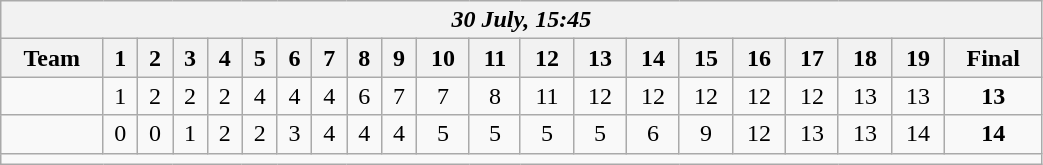<table class=wikitable style="text-align:center; width: 55%">
<tr>
<th colspan=21><em>30 July, 15:45</em></th>
</tr>
<tr>
<th>Team</th>
<th>1</th>
<th>2</th>
<th>3</th>
<th>4</th>
<th>5</th>
<th>6</th>
<th>7</th>
<th>8</th>
<th>9</th>
<th>10</th>
<th>11</th>
<th>12</th>
<th>13</th>
<th>14</th>
<th>15</th>
<th>16</th>
<th>17</th>
<th>18</th>
<th>19</th>
<th>Final</th>
</tr>
<tr>
<td align=left></td>
<td>1</td>
<td>2</td>
<td>2</td>
<td>2</td>
<td>4</td>
<td>4</td>
<td>4</td>
<td>6</td>
<td>7</td>
<td>7</td>
<td>8</td>
<td>11</td>
<td>12</td>
<td>12</td>
<td>12</td>
<td>12</td>
<td>12</td>
<td>13</td>
<td>13</td>
<td><strong>13</strong></td>
</tr>
<tr>
<td align=left><strong></strong></td>
<td>0</td>
<td>0</td>
<td>1</td>
<td>2</td>
<td>2</td>
<td>3</td>
<td>4</td>
<td>4</td>
<td>4</td>
<td>5</td>
<td>5</td>
<td>5</td>
<td>5</td>
<td>6</td>
<td>9</td>
<td>12</td>
<td>13</td>
<td>13</td>
<td>14</td>
<td><strong>14</strong></td>
</tr>
<tr>
<td colspan=21></td>
</tr>
</table>
